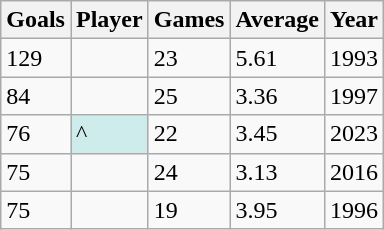<table class="wikitable sortable">
<tr>
<th>Goals</th>
<th>Player</th>
<th>Games</th>
<th>Average</th>
<th>Year</th>
</tr>
<tr>
<td>129</td>
<td></td>
<td>23</td>
<td>5.61</td>
<td>1993</td>
</tr>
<tr>
<td>84</td>
<td></td>
<td>25</td>
<td>3.36</td>
<td>1997</td>
</tr>
<tr>
<td>76</td>
<td style="text-align:left; background:#cfecec;">^</td>
<td>22</td>
<td>3.45</td>
<td>2023</td>
</tr>
<tr>
<td>75</td>
<td></td>
<td>24</td>
<td>3.13</td>
<td>2016</td>
</tr>
<tr>
<td>75</td>
<td></td>
<td>19</td>
<td>3.95</td>
<td>1996</td>
</tr>
</table>
